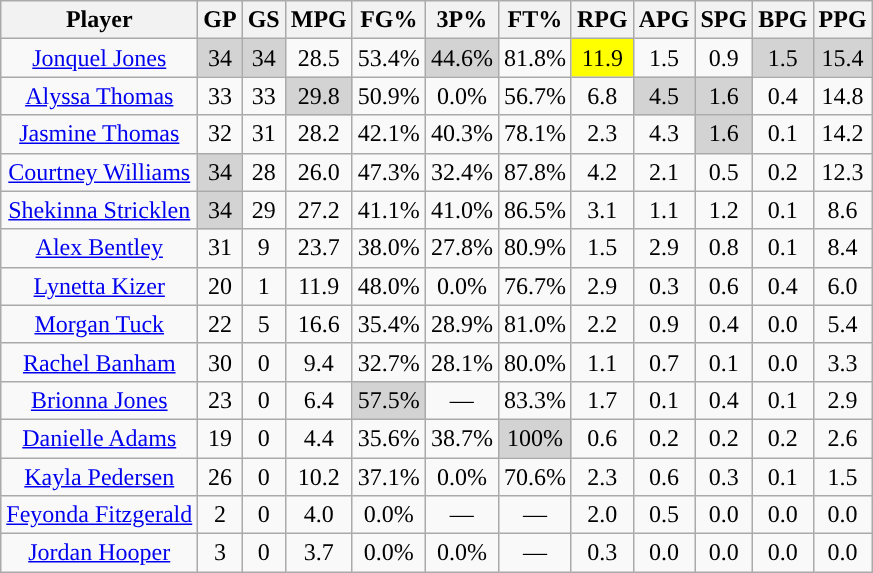<table class="wikitable sortable" style="text-align:center;">
<tr>
<th>Player</th>
<th>GP</th>
<th>GS</th>
<th>MPG</th>
<th>FG%</th>
<th>3P%</th>
<th>FT%</th>
<th>RPG</th>
<th>APG</th>
<th>SPG</th>
<th>BPG</th>
<th>PPG</th>
</tr>
<tr>
<td><a href='#'>Jonquel Jones</a></td>
<td style="background:#D3D3D3;">34</td>
<td style="background:#D3D3D3;">34</td>
<td>28.5</td>
<td>53.4%</td>
<td style="background:#D3D3D3;">44.6%</td>
<td>81.8%</td>
<td style="background:yellow;">11.9</td>
<td>1.5</td>
<td>0.9</td>
<td style="background:#D3D3D3;">1.5</td>
<td style="background:#D3D3D3;">15.4</td>
</tr>
<tr>
<td><a href='#'>Alyssa Thomas</a></td>
<td>33</td>
<td>33</td>
<td style="background:#D3D3D3;">29.8</td>
<td>50.9%</td>
<td>0.0%</td>
<td>56.7%</td>
<td>6.8</td>
<td style="background:#D3D3D3;">4.5</td>
<td style="background:#D3D3D3;">1.6</td>
<td>0.4</td>
<td>14.8</td>
</tr>
<tr>
<td><a href='#'>Jasmine Thomas</a></td>
<td>32</td>
<td>31</td>
<td>28.2</td>
<td>42.1%</td>
<td>40.3%</td>
<td>78.1%</td>
<td>2.3</td>
<td>4.3</td>
<td style="background:#D3D3D3;">1.6</td>
<td>0.1</td>
<td>14.2</td>
</tr>
<tr>
<td><a href='#'>Courtney Williams</a></td>
<td style="background:#D3D3D3;">34</td>
<td>28</td>
<td>26.0</td>
<td>47.3%</td>
<td>32.4%</td>
<td>87.8%</td>
<td>4.2</td>
<td>2.1</td>
<td>0.5</td>
<td>0.2</td>
<td>12.3</td>
</tr>
<tr>
<td><a href='#'>Shekinna Stricklen</a></td>
<td style="background:#D3D3D3;">34</td>
<td>29</td>
<td>27.2</td>
<td>41.1%</td>
<td>41.0%</td>
<td>86.5%</td>
<td>3.1</td>
<td>1.1</td>
<td>1.2</td>
<td>0.1</td>
<td>8.6</td>
</tr>
<tr>
<td><a href='#'>Alex Bentley</a></td>
<td>31</td>
<td>9</td>
<td>23.7</td>
<td>38.0%</td>
<td>27.8%</td>
<td>80.9%</td>
<td>1.5</td>
<td>2.9</td>
<td>0.8</td>
<td>0.1</td>
<td>8.4</td>
</tr>
<tr>
<td><a href='#'>Lynetta Kizer</a></td>
<td>20</td>
<td>1</td>
<td>11.9</td>
<td>48.0%</td>
<td>0.0%</td>
<td>76.7%</td>
<td>2.9</td>
<td>0.3</td>
<td>0.6</td>
<td>0.4</td>
<td>6.0</td>
</tr>
<tr>
<td><a href='#'>Morgan Tuck</a></td>
<td>22</td>
<td>5</td>
<td>16.6</td>
<td>35.4%</td>
<td>28.9%</td>
<td>81.0%</td>
<td>2.2</td>
<td>0.9</td>
<td>0.4</td>
<td>0.0</td>
<td>5.4</td>
</tr>
<tr>
<td><a href='#'>Rachel Banham</a></td>
<td>30</td>
<td>0</td>
<td>9.4</td>
<td>32.7%</td>
<td>28.1%</td>
<td>80.0%</td>
<td>1.1</td>
<td>0.7</td>
<td>0.1</td>
<td>0.0</td>
<td>3.3</td>
</tr>
<tr>
<td><a href='#'>Brionna Jones</a></td>
<td>23</td>
<td>0</td>
<td>6.4</td>
<td style="background:#D3D3D3;">57.5%</td>
<td>—</td>
<td>83.3%</td>
<td>1.7</td>
<td>0.1</td>
<td>0.4</td>
<td>0.1</td>
<td>2.9</td>
</tr>
<tr>
<td><a href='#'>Danielle Adams</a></td>
<td>19</td>
<td>0</td>
<td>4.4</td>
<td>35.6%</td>
<td>38.7%</td>
<td style="background:#D3D3D3;">100%</td>
<td>0.6</td>
<td>0.2</td>
<td>0.2</td>
<td>0.2</td>
<td>2.6</td>
</tr>
<tr>
<td><a href='#'>Kayla Pedersen</a></td>
<td>26</td>
<td>0</td>
<td>10.2</td>
<td>37.1%</td>
<td>0.0%</td>
<td>70.6%</td>
<td>2.3</td>
<td>0.6</td>
<td>0.3</td>
<td>0.1</td>
<td>1.5</td>
</tr>
<tr>
<td><a href='#'>Feyonda Fitzgerald</a></td>
<td>2</td>
<td>0</td>
<td>4.0</td>
<td>0.0%</td>
<td>—</td>
<td>—</td>
<td>2.0</td>
<td>0.5</td>
<td>0.0</td>
<td>0.0</td>
<td>0.0</td>
</tr>
<tr>
<td><a href='#'>Jordan Hooper</a></td>
<td>3</td>
<td>0</td>
<td>3.7</td>
<td>0.0%</td>
<td>0.0%</td>
<td>—</td>
<td>0.3</td>
<td>0.0</td>
<td>0.0</td>
<td>0.0</td>
<td>0.0</td>
</tr>
</table>
